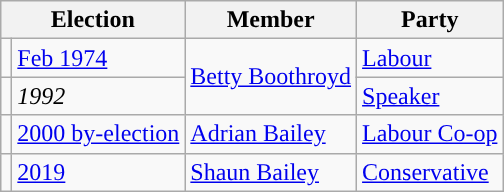<table class="wikitable">
<tr>
<th colspan="2">Election</th>
<th>Member</th>
<th>Party</th>
</tr>
<tr>
<td style="color:inherit;background-color: "></td>
<td><a href='#'>Feb 1974</a></td>
<td rowspan="2"><a href='#'>Betty Boothroyd</a></td>
<td><a href='#'>Labour</a></td>
</tr>
<tr>
<td style="color:inherit;background-color: "></td>
<td><em>1992</em></td>
<td><a href='#'>Speaker</a></td>
</tr>
<tr>
<td style="color:inherit;background-color: "></td>
<td><a href='#'>2000 by-election</a></td>
<td><a href='#'>Adrian Bailey</a></td>
<td><a href='#'>Labour Co-op</a></td>
</tr>
<tr>
<td style="color:inherit;background-color: "></td>
<td><a href='#'>2019</a></td>
<td><a href='#'>Shaun Bailey</a></td>
<td><a href='#'>Conservative</a></td>
</tr>
</table>
